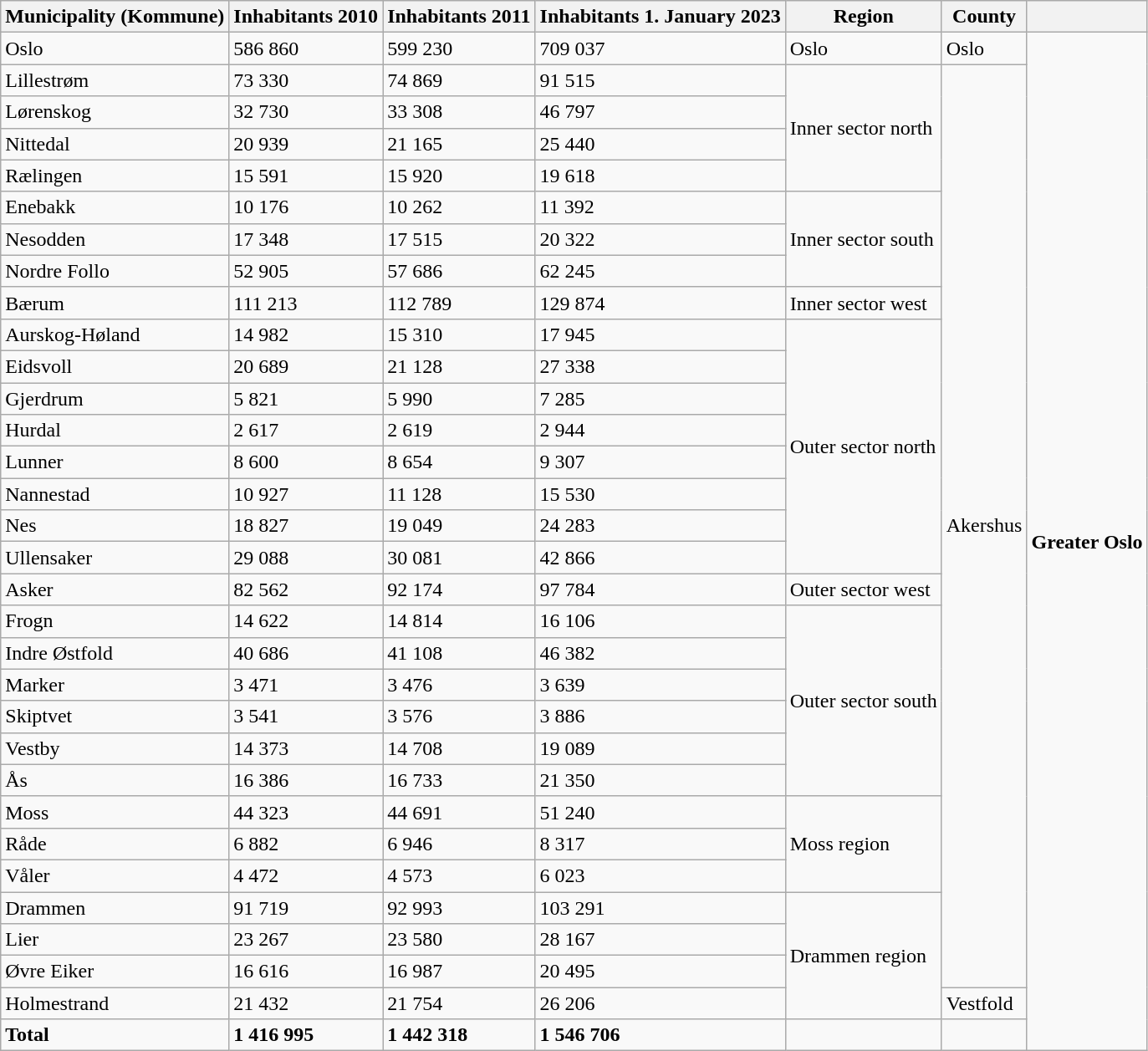<table class="wikitable">
<tr>
<th>Municipality (Kommune)</th>
<th>Inhabitants 2010</th>
<th>Inhabitants 2011</th>
<th>Inhabitants 1. January 2023</th>
<th>Region</th>
<th>County</th>
<th></th>
</tr>
<tr>
<td>Oslo</td>
<td>586 860</td>
<td>599 230</td>
<td>709 037</td>
<td>Oslo</td>
<td>Oslo</td>
<td rowspan="32"><strong>Greater Oslo</strong></td>
</tr>
<tr>
<td>Lillestrøm</td>
<td>73 330</td>
<td>74 869</td>
<td>91 515</td>
<td rowspan="4">Inner sector north</td>
<td rowspan="29">Akershus</td>
</tr>
<tr>
<td>Lørenskog</td>
<td>32 730</td>
<td>33 308</td>
<td>46 797</td>
</tr>
<tr>
<td>Nittedal</td>
<td>20 939</td>
<td>21 165</td>
<td>25 440</td>
</tr>
<tr>
<td>Rælingen</td>
<td>15 591</td>
<td>15 920</td>
<td>19 618</td>
</tr>
<tr>
<td>Enebakk</td>
<td>10 176</td>
<td>10 262</td>
<td>11 392</td>
<td rowspan="3">Inner sector south</td>
</tr>
<tr>
<td>Nesodden</td>
<td>17 348</td>
<td>17 515</td>
<td>20 322</td>
</tr>
<tr>
<td>Nordre Follo</td>
<td>52 905</td>
<td>57 686</td>
<td>62 245</td>
</tr>
<tr>
<td>Bærum</td>
<td>111 213</td>
<td>112 789</td>
<td>129 874</td>
<td rowspan="1">Inner sector west</td>
</tr>
<tr>
<td>Aurskog-Høland</td>
<td>14 982</td>
<td>15 310</td>
<td>17 945</td>
<td rowspan="8">Outer sector north</td>
</tr>
<tr>
<td>Eidsvoll</td>
<td>20 689</td>
<td>21 128</td>
<td>27 338</td>
</tr>
<tr>
<td>Gjerdrum</td>
<td>5 821</td>
<td>5 990</td>
<td>7 285</td>
</tr>
<tr>
<td>Hurdal</td>
<td>2 617</td>
<td>2 619</td>
<td>2 944</td>
</tr>
<tr>
<td>Lunner</td>
<td>8 600</td>
<td>8 654</td>
<td>9 307</td>
</tr>
<tr>
<td>Nannestad</td>
<td>10 927</td>
<td>11 128</td>
<td>15 530</td>
</tr>
<tr>
<td>Nes</td>
<td>18 827</td>
<td>19 049</td>
<td>24 283</td>
</tr>
<tr>
<td>Ullensaker</td>
<td>29 088</td>
<td>30 081</td>
<td>42 866</td>
</tr>
<tr>
<td>Asker</td>
<td>82 562</td>
<td>92 174</td>
<td>97 784</td>
<td rowspan="1">Outer sector west</td>
</tr>
<tr>
<td>Frogn</td>
<td>14 622</td>
<td>14 814</td>
<td>16 106</td>
<td rowspan="6">Outer sector south</td>
</tr>
<tr>
<td>Indre Østfold</td>
<td>40 686</td>
<td>41 108</td>
<td>46 382</td>
</tr>
<tr>
<td>Marker</td>
<td>3 471</td>
<td>3 476</td>
<td>3 639</td>
</tr>
<tr>
<td>Skiptvet</td>
<td>3 541</td>
<td>3 576</td>
<td>3 886</td>
</tr>
<tr>
<td>Vestby</td>
<td>14 373</td>
<td>14 708</td>
<td>19 089</td>
</tr>
<tr>
<td>Ås</td>
<td>16 386</td>
<td>16 733</td>
<td>21 350</td>
</tr>
<tr>
<td>Moss</td>
<td>44 323</td>
<td>44 691</td>
<td>51 240</td>
<td rowspan="3">Moss region</td>
</tr>
<tr>
<td>Råde</td>
<td>6 882</td>
<td>6 946</td>
<td>8 317</td>
</tr>
<tr>
<td>Våler</td>
<td>4 472</td>
<td>4 573</td>
<td>6 023</td>
</tr>
<tr>
<td>Drammen</td>
<td>91 719</td>
<td>92 993</td>
<td>103 291</td>
<td rowspan="4">Drammen region</td>
</tr>
<tr>
<td>Lier</td>
<td>23 267</td>
<td>23 580</td>
<td>28 167</td>
</tr>
<tr>
<td>Øvre Eiker</td>
<td>16 616</td>
<td>16 987</td>
<td>20 495</td>
</tr>
<tr>
<td>Holmestrand</td>
<td>21 432</td>
<td>21 754</td>
<td>26 206</td>
<td rowspan="1">Vestfold</td>
</tr>
<tr>
<td><strong>Total</strong></td>
<td><strong>1 416 995</strong></td>
<td><strong>1 442 318</strong></td>
<td><strong>1 546 706</strong></td>
<td></td>
<td></td>
</tr>
</table>
